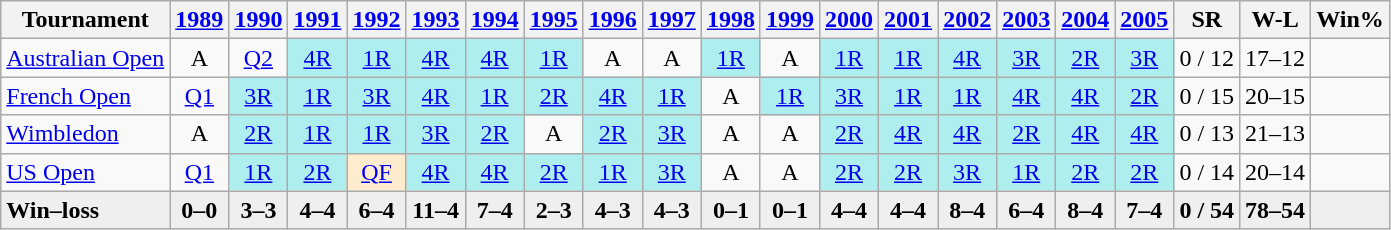<table class="nowrap wikitable" style="text-align:center;">
<tr>
<th>Tournament</th>
<th><a href='#'>1989</a></th>
<th><a href='#'>1990</a></th>
<th><a href='#'>1991</a></th>
<th><a href='#'>1992</a></th>
<th><a href='#'>1993</a></th>
<th><a href='#'>1994</a></th>
<th><a href='#'>1995</a></th>
<th><a href='#'>1996</a></th>
<th><a href='#'>1997</a></th>
<th><a href='#'>1998</a></th>
<th><a href='#'>1999</a></th>
<th><a href='#'>2000</a></th>
<th><a href='#'>2001</a></th>
<th><a href='#'>2002</a></th>
<th><a href='#'>2003</a></th>
<th><a href='#'>2004</a></th>
<th><a href='#'>2005</a></th>
<th>SR</th>
<th>W-L</th>
<th>Win%</th>
</tr>
<tr>
<td align="left"><a href='#'>Australian Open</a></td>
<td>A</td>
<td align="center"><a href='#'>Q2</a></td>
<td style="background:#afeeee;"><a href='#'>4R</a></td>
<td style="background:#afeeee;"><a href='#'>1R</a></td>
<td style="background:#afeeee;"><a href='#'>4R</a></td>
<td style="background:#afeeee;"><a href='#'>4R</a></td>
<td style="background:#afeeee;"><a href='#'>1R</a></td>
<td>A</td>
<td>A</td>
<td style="background:#afeeee;"><a href='#'>1R</a></td>
<td>A</td>
<td style="background:#afeeee;"><a href='#'>1R</a></td>
<td style="background:#afeeee;"><a href='#'>1R</a></td>
<td style="background:#afeeee;"><a href='#'>4R</a></td>
<td style="background:#afeeee;"><a href='#'>3R</a></td>
<td style="background:#afeeee;"><a href='#'>2R</a></td>
<td style="background:#afeeee;"><a href='#'>3R</a></td>
<td>0 / 12</td>
<td>17–12</td>
<td></td>
</tr>
<tr>
<td align="left"><a href='#'>French Open</a></td>
<td align="center"><a href='#'>Q1</a></td>
<td style="background:#afeeee;"><a href='#'>3R</a></td>
<td style="background:#afeeee;"><a href='#'>1R</a></td>
<td style="background:#afeeee;"><a href='#'>3R</a></td>
<td style="background:#afeeee;"><a href='#'>4R</a></td>
<td style="background:#afeeee;"><a href='#'>1R</a></td>
<td style="background:#afeeee;"><a href='#'>2R</a></td>
<td style="background:#afeeee;"><a href='#'>4R</a></td>
<td style="background:#afeeee;"><a href='#'>1R</a></td>
<td>A</td>
<td style="background:#afeeee;"><a href='#'>1R</a></td>
<td style="background:#afeeee;"><a href='#'>3R</a></td>
<td style="background:#afeeee;"><a href='#'>1R</a></td>
<td style="background:#afeeee;"><a href='#'>1R</a></td>
<td style="background:#afeeee;"><a href='#'>4R</a></td>
<td style="background:#afeeee;"><a href='#'>4R</a></td>
<td style="background:#afeeee;"><a href='#'>2R</a></td>
<td>0 / 15</td>
<td>20–15</td>
<td></td>
</tr>
<tr>
<td align="left"><a href='#'>Wimbledon</a></td>
<td>A</td>
<td style="background:#afeeee;"><a href='#'>2R</a></td>
<td style="background:#afeeee;"><a href='#'>1R</a></td>
<td style="background:#afeeee;"><a href='#'>1R</a></td>
<td style="background:#afeeee;"><a href='#'>3R</a></td>
<td style="background:#afeeee;"><a href='#'>2R</a></td>
<td>A</td>
<td style="background:#afeeee;"><a href='#'>2R</a></td>
<td style="background:#afeeee;"><a href='#'>3R</a></td>
<td>A</td>
<td>A</td>
<td style="background:#afeeee;"><a href='#'>2R</a></td>
<td style="background:#afeeee;"><a href='#'>4R</a></td>
<td style="background:#afeeee;"><a href='#'>4R</a></td>
<td style="background:#afeeee;"><a href='#'>2R</a></td>
<td style="background:#afeeee;"><a href='#'>4R</a></td>
<td style="background:#afeeee;"><a href='#'>4R</a></td>
<td>0 / 13</td>
<td>21–13</td>
<td></td>
</tr>
<tr>
<td align="left"><a href='#'>US Open</a></td>
<td align="center"><a href='#'>Q1</a></td>
<td style="background:#afeeee;"><a href='#'>1R</a></td>
<td style="background:#afeeee;"><a href='#'>2R</a></td>
<td style="background:#ffebcd;"><a href='#'>QF</a></td>
<td style="background:#afeeee;"><a href='#'>4R</a></td>
<td style="background:#afeeee;"><a href='#'>4R</a></td>
<td style="background:#afeeee;"><a href='#'>2R</a></td>
<td style="background:#afeeee;"><a href='#'>1R</a></td>
<td style="background:#afeeee;"><a href='#'>3R</a></td>
<td>A</td>
<td>A</td>
<td style="background:#afeeee;"><a href='#'>2R</a></td>
<td style="background:#afeeee;"><a href='#'>2R</a></td>
<td style="background:#afeeee;"><a href='#'>3R</a></td>
<td style="background:#afeeee;"><a href='#'>1R</a></td>
<td style="background:#afeeee;"><a href='#'>2R</a></td>
<td style="background:#afeeee;"><a href='#'>2R</a></td>
<td>0 / 14</td>
<td>20–14</td>
<td></td>
</tr>
<tr style="background:#efefef; font-weight:bold;">
<td style="text-align:left">Win–loss</td>
<td>0–0</td>
<td>3–3</td>
<td>4–4</td>
<td>6–4</td>
<td>11–4</td>
<td>7–4</td>
<td>2–3</td>
<td>4–3</td>
<td>4–3</td>
<td>0–1</td>
<td>0–1</td>
<td>4–4</td>
<td>4–4</td>
<td>8–4</td>
<td>6–4</td>
<td>8–4</td>
<td>7–4</td>
<td>0 / 54</td>
<td>78–54</td>
<td></td>
</tr>
</table>
